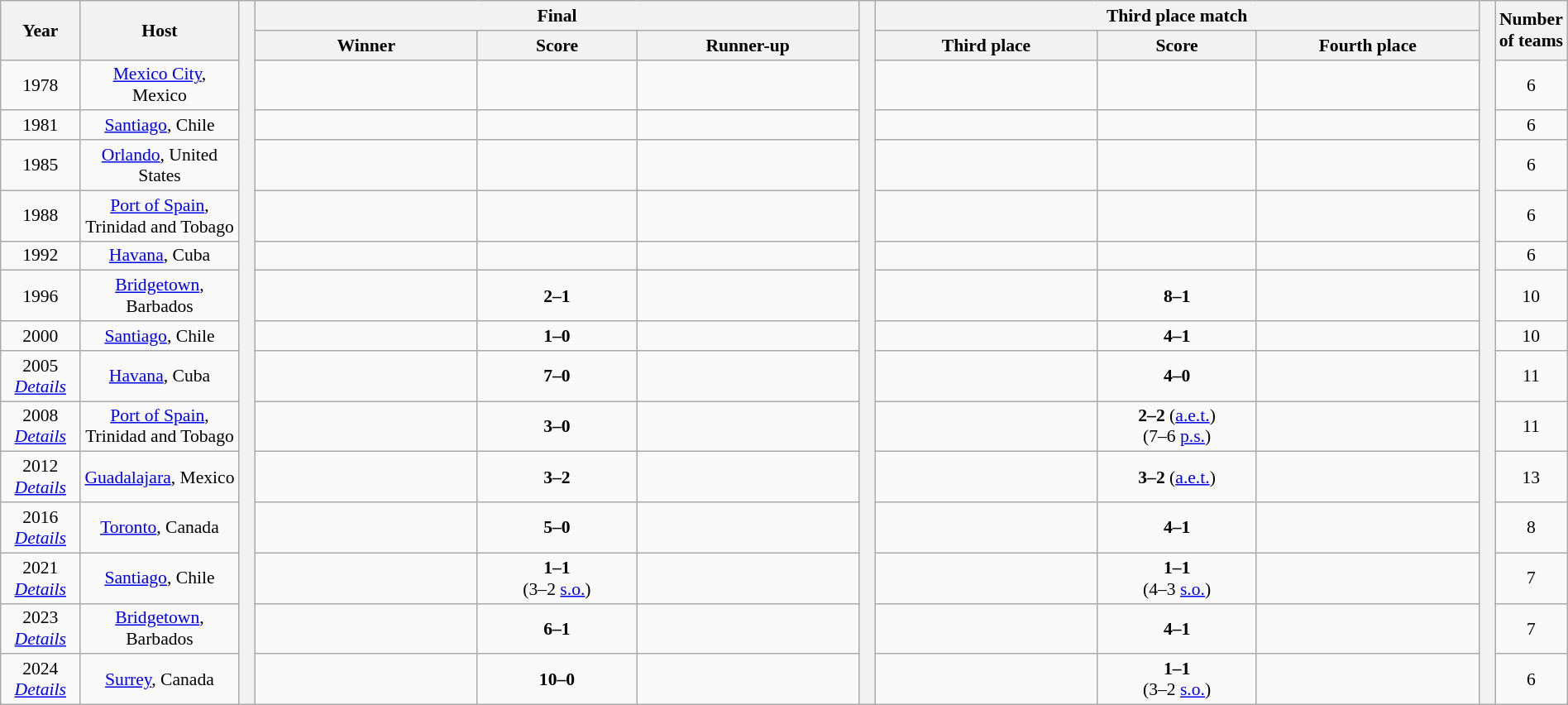<table class="wikitable" style="text-align:center;width:100%; font-size:90%;">
<tr>
<th rowspan=2 width=5%>Year</th>
<th rowspan=2 width=10%>Host</th>
<th width=1% rowspan=16></th>
<th colspan=3>Final</th>
<th width=1% rowspan=16></th>
<th colspan=3>Third place match</th>
<th width=1% rowspan=16></th>
<th width=4% rowspan=2>Number of teams</th>
</tr>
<tr>
<th width=14%>Winner</th>
<th width=10%>Score</th>
<th width=14%>Runner-up</th>
<th width=14%>Third place</th>
<th width=10%>Score</th>
<th width=14%>Fourth place</th>
</tr>
<tr>
<td>1978</td>
<td><a href='#'>Mexico City</a>, Mexico</td>
<td><strong></strong></td>
<td></td>
<td></td>
<td></td>
<td></td>
<td></td>
<td>6</td>
</tr>
<tr>
<td>1981</td>
<td><a href='#'>Santiago</a>, Chile</td>
<td><strong></strong></td>
<td></td>
<td></td>
<td></td>
<td></td>
<td></td>
<td>6</td>
</tr>
<tr>
<td>1985</td>
<td><a href='#'>Orlando</a>, United States</td>
<td><strong></strong></td>
<td></td>
<td></td>
<td></td>
<td></td>
<td></td>
<td>6</td>
</tr>
<tr>
<td>1988</td>
<td><a href='#'>Port of Spain</a>, Trinidad and Tobago</td>
<td><strong></strong></td>
<td></td>
<td></td>
<td></td>
<td></td>
<td></td>
<td>6</td>
</tr>
<tr>
<td>1992</td>
<td><a href='#'>Havana</a>, Cuba</td>
<td><strong></strong></td>
<td></td>
<td></td>
<td></td>
<td></td>
<td></td>
<td>6</td>
</tr>
<tr>
<td>1996</td>
<td><a href='#'>Bridgetown</a>, Barbados</td>
<td><strong></strong></td>
<td><strong>2–1</strong></td>
<td></td>
<td></td>
<td><strong>8–1</strong></td>
<td></td>
<td>10</td>
</tr>
<tr>
<td>2000</td>
<td><a href='#'>Santiago</a>, Chile</td>
<td><strong></strong></td>
<td><strong>1–0</strong></td>
<td></td>
<td></td>
<td><strong>4–1</strong></td>
<td></td>
<td>10</td>
</tr>
<tr>
<td>2005<br><em><a href='#'>Details</a></em></td>
<td><a href='#'>Havana</a>, Cuba</td>
<td><strong></strong></td>
<td><strong>7–0</strong></td>
<td></td>
<td></td>
<td><strong>4–0</strong></td>
<td></td>
<td>11</td>
</tr>
<tr>
<td>2008<br><em><a href='#'>Details</a></em></td>
<td><a href='#'>Port of Spain</a>, Trinidad and Tobago</td>
<td><strong></strong></td>
<td><strong>3–0</strong></td>
<td></td>
<td></td>
<td><strong>2–2</strong> (<a href='#'>a.e.t.</a>)<br>(7–6 <a href='#'>p.s.</a>)</td>
<td></td>
<td>11</td>
</tr>
<tr>
<td>2012<br><em><a href='#'>Details</a></em></td>
<td><a href='#'>Guadalajara</a>, Mexico</td>
<td><strong></strong></td>
<td><strong>3–2</strong></td>
<td></td>
<td></td>
<td><strong>3–2</strong> (<a href='#'>a.e.t.</a>)</td>
<td></td>
<td>13</td>
</tr>
<tr>
<td>2016<br><em><a href='#'>Details</a></em></td>
<td><a href='#'>Toronto</a>, Canada</td>
<td><strong></strong></td>
<td><strong>5–0</strong></td>
<td></td>
<td></td>
<td><strong>4–1</strong></td>
<td></td>
<td>8</td>
</tr>
<tr>
<td>2021<br><em><a href='#'>Details</a></em></td>
<td><a href='#'>Santiago</a>, Chile</td>
<td><strong></strong></td>
<td><strong>1–1</strong><br>(3–2 <a href='#'>s.o.</a>)</td>
<td></td>
<td></td>
<td><strong>1–1</strong><br>(4–3 <a href='#'>s.o.</a>)</td>
<td></td>
<td>7</td>
</tr>
<tr>
<td>2023<br><em><a href='#'>Details</a></em></td>
<td><a href='#'>Bridgetown</a>, Barbados</td>
<td><strong></strong></td>
<td><strong>6–1</strong></td>
<td></td>
<td></td>
<td><strong>4–1</strong></td>
<td></td>
<td>7</td>
</tr>
<tr>
<td>2024<br><em><a href='#'>Details</a></em></td>
<td><a href='#'>Surrey</a>, Canada</td>
<td><strong></strong></td>
<td><strong>10–0</strong></td>
<td></td>
<td></td>
<td><strong>1–1</strong><br>(3–2 <a href='#'>s.o.</a>)</td>
<td></td>
<td>6</td>
</tr>
</table>
